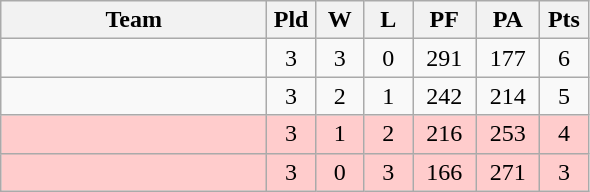<table class="wikitable" style="text-align:center;">
<tr>
<th width=170>Team</th>
<th width=25>Pld</th>
<th width=25>W</th>
<th width=25>L</th>
<th width=35>PF</th>
<th width=35>PA</th>
<th width=25>Pts</th>
</tr>
<tr>
<td align="left"></td>
<td>3</td>
<td>3</td>
<td>0</td>
<td>291</td>
<td>177</td>
<td>6</td>
</tr>
<tr>
<td align="left"></td>
<td>3</td>
<td>2</td>
<td>1</td>
<td>242</td>
<td>214</td>
<td>5</td>
</tr>
<tr bgcolor=#ffcccc>
<td align="left"></td>
<td>3</td>
<td>1</td>
<td>2</td>
<td>216</td>
<td>253</td>
<td>4</td>
</tr>
<tr bgcolor=#ffcccc>
<td align="left"></td>
<td>3</td>
<td>0</td>
<td>3</td>
<td>166</td>
<td>271</td>
<td>3</td>
</tr>
</table>
